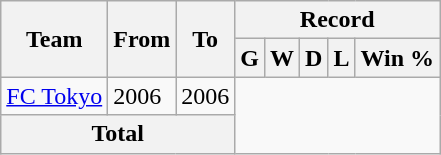<table class="wikitable" style="text-align: center">
<tr>
<th rowspan="2">Team</th>
<th rowspan="2">From</th>
<th rowspan="2">To</th>
<th colspan="5">Record</th>
</tr>
<tr>
<th>G</th>
<th>W</th>
<th>D</th>
<th>L</th>
<th>Win %</th>
</tr>
<tr>
<td align="left"><a href='#'>FC Tokyo</a></td>
<td align="left">2006</td>
<td align="left">2006<br></td>
</tr>
<tr>
<th colspan="3">Total<br></th>
</tr>
</table>
